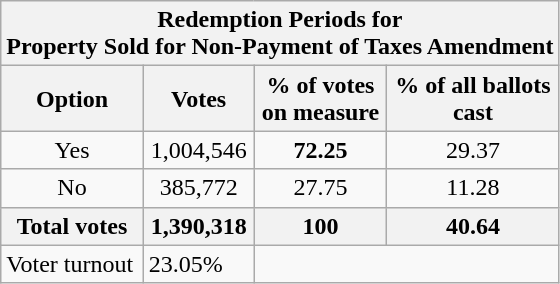<table class="wikitable">
<tr>
<th colspan=4 text align=center>Redemption Periods for<br>Property Sold for Non-Payment of Taxes Amendment </th>
</tr>
<tr>
<th>Option</th>
<th>Votes</th>
<th>% of votes<br>on measure</th>
<th>% of all ballots<br>cast</th>
</tr>
<tr>
<td text align=center>Yes</td>
<td text align=center>1,004,546</td>
<td text align=center><strong>72.25</strong></td>
<td text align=center>29.37</td>
</tr>
<tr>
<td text align=center>No</td>
<td text align=center>385,772</td>
<td text align=center>27.75</td>
<td text align=center>11.28</td>
</tr>
<tr>
<th text align=center>Total votes</th>
<th text align=center><strong>1,390,318</strong></th>
<th text align=center><strong>100</strong></th>
<th text align=center><strong>40.64</strong></th>
</tr>
<tr>
<td>Voter turnout</td>
<td>23.05%</td>
</tr>
</table>
